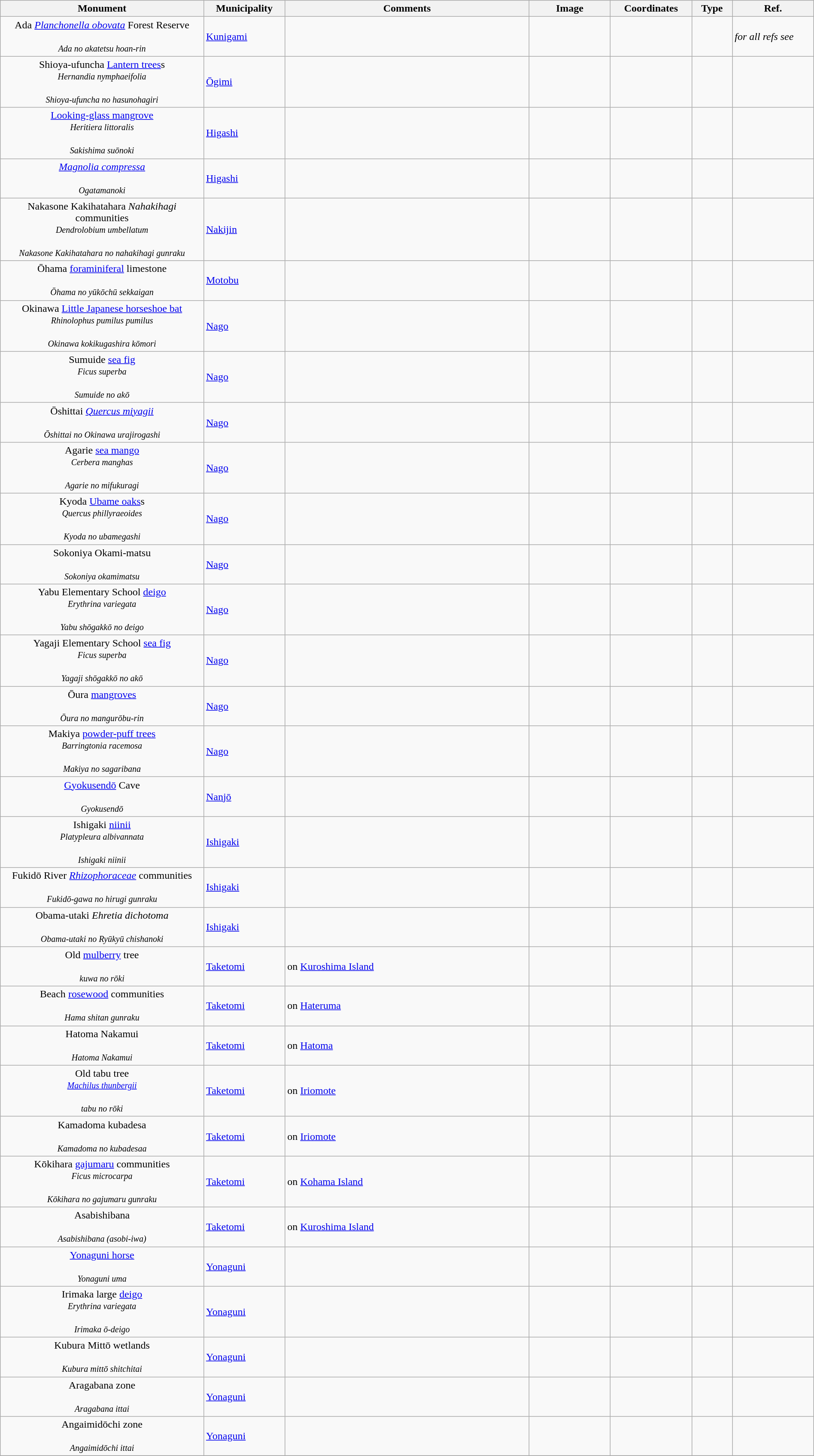<table class="wikitable sortable"  style="width:100%;">
<tr>
<th width="25%" align="left">Monument</th>
<th width="10%" align="left">Municipality</th>
<th width="30%" align="left" class="unsortable">Comments</th>
<th width="10%" align="left" class="unsortable">Image</th>
<th width="10%" align="left" class="unsortable">Coordinates</th>
<th width="5%" align="left">Type</th>
<th width="10%" align="left" class="unsortable">Ref.</th>
</tr>
<tr>
<td align="center">Ada <em><a href='#'>Planchonella obovata</a></em> Forest Reserve<br><br><small><em>Ada no akatetsu hoan-rin</em></small></td>
<td><a href='#'>Kunigami</a></td>
<td></td>
<td></td>
<td></td>
<td></td>
<td><em>for all refs see</em> </td>
</tr>
<tr>
<td align="center">Shioya-ufuncha <a href='#'>Lantern trees</a>s<br><small><em>Hernandia nymphaeifolia</em></small><br><br><small><em>Shioya-ufuncha no hasunohagiri</em></small></td>
<td><a href='#'>Ōgimi</a></td>
<td></td>
<td></td>
<td></td>
<td></td>
<td></td>
</tr>
<tr>
<td align="center"><a href='#'>Looking-glass mangrove</a><br><small><em>Heritiera littoralis</em></small><br><br><small><em>Sakishima suōnoki</em></small></td>
<td><a href='#'>Higashi</a></td>
<td></td>
<td></td>
<td></td>
<td></td>
<td></td>
</tr>
<tr>
<td align="center"><em><a href='#'>Magnolia compressa</a></em><br><br><small><em>Ogatamanoki</em></small></td>
<td><a href='#'>Higashi</a></td>
<td></td>
<td></td>
<td></td>
<td></td>
<td></td>
</tr>
<tr>
<td align="center">Nakasone Kakihatahara <em>Nahakihagi</em> communities<br><small><em>Dendrolobium umbellatum</em></small><br><br><small><em>Nakasone Kakihatahara no nahakihagi gunraku</em></small></td>
<td><a href='#'>Nakijin</a></td>
<td></td>
<td></td>
<td></td>
<td></td>
<td></td>
</tr>
<tr>
<td align="center">Ōhama <a href='#'>foraminiferal</a> limestone<br><br><small><em>Ōhama no yūkōchū sekkaigan</em></small></td>
<td><a href='#'>Motobu</a></td>
<td></td>
<td></td>
<td></td>
<td></td>
<td></td>
</tr>
<tr>
<td align="center">Okinawa <a href='#'>Little Japanese horseshoe bat</a><br><small><em>Rhinolophus pumilus pumilus</em></small><br><br><small><em>Okinawa kokikugashira kōmori</em></small></td>
<td><a href='#'>Nago</a></td>
<td></td>
<td></td>
<td></td>
<td></td>
<td></td>
</tr>
<tr>
<td align="center">Sumuide <a href='#'>sea fig</a><br><small><em>Ficus superba</em></small><br><br><small><em>Sumuide no akō</em></small></td>
<td><a href='#'>Nago</a></td>
<td></td>
<td></td>
<td></td>
<td></td>
<td></td>
</tr>
<tr>
<td align="center">Ōshittai <em><a href='#'>Quercus miyagii</a></em><br><br><small><em>Ōshittai no Okinawa urajirogashi</em></small></td>
<td><a href='#'>Nago</a></td>
<td></td>
<td></td>
<td></td>
<td></td>
<td></td>
</tr>
<tr>
<td align="center">Agarie <a href='#'>sea mango</a><br><small><em>Cerbera manghas</em></small><br><br><small><em>Agarie no mifukuragi</em></small></td>
<td><a href='#'>Nago</a></td>
<td></td>
<td></td>
<td></td>
<td></td>
<td></td>
</tr>
<tr>
<td align="center">Kyoda <a href='#'>Ubame oaks</a>s<br><small><em>Quercus phillyraeoides</em></small><br><br><small><em>Kyoda no ubamegashi</em></small></td>
<td><a href='#'>Nago</a></td>
<td></td>
<td></td>
<td></td>
<td></td>
<td></td>
</tr>
<tr>
<td align="center">Sokoniya Okami-matsu<br><br><small><em>Sokoniya okamimatsu</em></small></td>
<td><a href='#'>Nago</a></td>
<td></td>
<td></td>
<td></td>
<td></td>
<td></td>
</tr>
<tr>
<td align="center">Yabu Elementary School <a href='#'>deigo</a><br><small><em>Erythrina variegata</em></small><br><br><small><em>Yabu shōgakkō no deigo</em></small></td>
<td><a href='#'>Nago</a></td>
<td></td>
<td></td>
<td></td>
<td></td>
<td></td>
</tr>
<tr>
<td align="center">Yagaji Elementary School <a href='#'>sea fig</a><br><small><em>Ficus superba</em></small><br><br><small><em>Yagaji shōgakkō no akō</em></small></td>
<td><a href='#'>Nago</a></td>
<td></td>
<td></td>
<td></td>
<td></td>
<td></td>
</tr>
<tr>
<td align="center">Ōura <a href='#'>mangroves</a><br><br><small><em>Ōura no mangurōbu-rin</em></small></td>
<td><a href='#'>Nago</a></td>
<td></td>
<td></td>
<td> </td>
<td></td>
<td></td>
</tr>
<tr>
<td align="center">Makiya <a href='#'>powder-puff trees</a><br><small><em>Barringtonia racemosa</em></small><br><br><small><em>Makiya no sagaribana</em></small></td>
<td><a href='#'>Nago</a></td>
<td></td>
<td></td>
<td> </td>
<td></td>
<td></td>
</tr>
<tr>
<td align="center"><a href='#'>Gyokusendō</a> Cave<br><br><small><em>Gyokusendō</em></small></td>
<td><a href='#'>Nanjō</a></td>
<td></td>
<td></td>
<td></td>
<td></td>
<td></td>
</tr>
<tr>
<td align="center">Ishigaki <a href='#'>niinii</a><br><small><em>Platypleura albivannata</em></small><br><br><small><em>Ishigaki niinii</em></small></td>
<td><a href='#'>Ishigaki</a></td>
<td></td>
<td></td>
<td></td>
<td></td>
<td></td>
</tr>
<tr>
<td align="center">Fukidō River <em><a href='#'>Rhizophoraceae</a></em> communities<br><br><small><em>Fukidō-gawa no hirugi gunraku</em></small></td>
<td><a href='#'>Ishigaki</a></td>
<td></td>
<td></td>
<td></td>
<td></td>
<td></td>
</tr>
<tr>
<td align="center">Obama-utaki <em>Ehretia dichotoma</em><br><br><small><em>Obama-utaki no Ryūkyū chishanoki</em></small></td>
<td><a href='#'>Ishigaki</a></td>
<td></td>
<td></td>
<td></td>
<td></td>
<td></td>
</tr>
<tr>
<td align="center">Old <a href='#'>mulberry</a> tree<br><br><small><em>kuwa no rōki</em></small></td>
<td><a href='#'>Taketomi</a></td>
<td>on <a href='#'>Kuroshima Island</a></td>
<td></td>
<td></td>
<td></td>
<td></td>
</tr>
<tr>
<td align="center">Beach <a href='#'>rosewood</a> communities<br><br><small><em>Hama shitan gunraku</em></small></td>
<td><a href='#'>Taketomi</a></td>
<td>on <a href='#'>Hateruma</a></td>
<td></td>
<td></td>
<td></td>
<td></td>
</tr>
<tr>
<td align="center">Hatoma Nakamui<br><br><small><em>Hatoma Nakamui</em></small></td>
<td><a href='#'>Taketomi</a></td>
<td>on <a href='#'>Hatoma</a></td>
<td></td>
<td></td>
<td></td>
<td></td>
</tr>
<tr>
<td align="center">Old tabu tree<br><small><em><a href='#'>Machilus thunbergii</a></em></small><br><br><small><em>tabu no rōki</em></small></td>
<td><a href='#'>Taketomi</a></td>
<td>on <a href='#'>Iriomote</a></td>
<td></td>
<td></td>
<td></td>
<td></td>
</tr>
<tr>
<td align="center">Kamadoma kubadesa<br><br><small><em>Kamadoma no kubadesaa</em></small></td>
<td><a href='#'>Taketomi</a></td>
<td>on <a href='#'>Iriomote</a></td>
<td></td>
<td></td>
<td></td>
<td></td>
</tr>
<tr>
<td align="center">Kōkihara <a href='#'>gajumaru</a> communities<br><small><em>Ficus microcarpa</em></small><br><br><small><em>Kōkihara no gajumaru gunraku</em></small></td>
<td><a href='#'>Taketomi</a></td>
<td>on <a href='#'>Kohama Island</a></td>
<td></td>
<td></td>
<td></td>
<td></td>
</tr>
<tr>
<td align="center">Asabishibana<br><br><small><em>Asabishibana (asobi-iwa)</em></small></td>
<td><a href='#'>Taketomi</a></td>
<td>on <a href='#'>Kuroshima Island</a></td>
<td></td>
<td></td>
<td></td>
<td></td>
</tr>
<tr>
<td align="center"><a href='#'>Yonaguni horse</a><br><br><small><em>Yonaguni uma</em></small></td>
<td><a href='#'>Yonaguni</a></td>
<td></td>
<td></td>
<td></td>
<td></td>
<td></td>
</tr>
<tr>
<td align="center">Irimaka large <a href='#'>deigo</a><br><small><em>Erythrina variegata</em></small><br><br><small><em>Irimaka ō-deigo</em></small></td>
<td><a href='#'>Yonaguni</a></td>
<td></td>
<td></td>
<td></td>
<td></td>
<td></td>
</tr>
<tr>
<td align="center">Kubura Mittō wetlands<br><br><small><em>Kubura mittō shitchitai</em></small></td>
<td><a href='#'>Yonaguni</a></td>
<td></td>
<td></td>
<td></td>
<td></td>
<td></td>
</tr>
<tr>
<td align="center">Aragabana zone<br><br><small><em>Aragabana ittai</em></small></td>
<td><a href='#'>Yonaguni</a></td>
<td></td>
<td></td>
<td></td>
<td></td>
<td></td>
</tr>
<tr>
<td align="center">Angaimidōchi zone<br><br><small><em>Angaimidōchi ittai</em></small></td>
<td><a href='#'>Yonaguni</a></td>
<td></td>
<td></td>
<td></td>
<td></td>
<td></td>
</tr>
<tr>
</tr>
</table>
